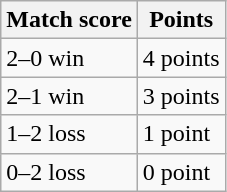<table class="wikitable">
<tr>
<th>Match score</th>
<th>Points</th>
</tr>
<tr>
<td>2–0 win</td>
<td>4 points</td>
</tr>
<tr>
<td>2–1 win</td>
<td>3 points</td>
</tr>
<tr>
<td>1–2 loss</td>
<td>1 point</td>
</tr>
<tr>
<td>0–2 loss</td>
<td>0 point</td>
</tr>
</table>
